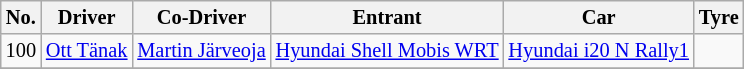<table class="wikitable" style="font-size: 85%;">
<tr>
<th>No.</th>
<th>Driver</th>
<th>Co-Driver</th>
<th>Entrant</th>
<th>Car</th>
<th>Tyre</th>
</tr>
<tr>
<td align="center">100</td>
<td> <a href='#'>Ott Tänak</a></td>
<td> <a href='#'>Martin Järveoja</a></td>
<td> <a href='#'>Hyundai Shell Mobis WRT</a></td>
<td><a href='#'>Hyundai i20 N Rally1</a></td>
<td align="center"></td>
</tr>
<tr>
</tr>
</table>
